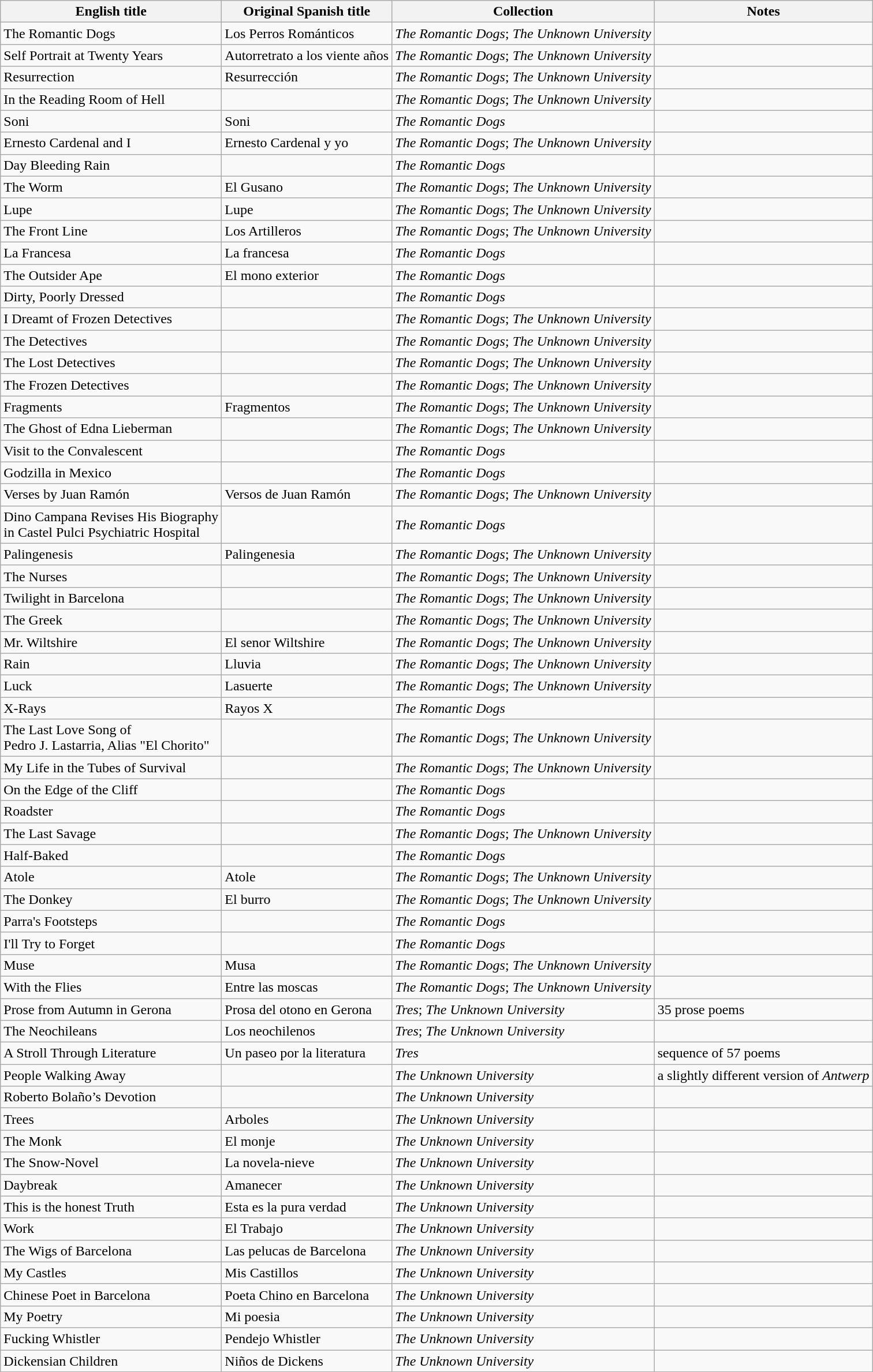<table class="wikitable">
<tr>
<th>English title</th>
<th>Original Spanish title</th>
<th>Collection</th>
<th>Notes</th>
</tr>
<tr>
<td>The Romantic Dogs</td>
<td>Los Perros Románticos</td>
<td><em>The Romantic Dogs</em>; <em>The Unknown University</em></td>
<td></td>
</tr>
<tr>
<td>Self Portrait at Twenty Years</td>
<td>Autorretrato a los viente años</td>
<td><em>The Romantic Dogs</em>; <em>The Unknown University</em></td>
<td></td>
</tr>
<tr>
<td>Resurrection</td>
<td>Resurrección</td>
<td><em>The Romantic Dogs</em>; <em>The Unknown University</em></td>
<td></td>
</tr>
<tr>
<td>In the Reading Room of Hell</td>
<td></td>
<td><em>The Romantic Dogs</em>; <em>The Unknown University</em></td>
<td></td>
</tr>
<tr>
<td>Soni</td>
<td>Soni</td>
<td><em>The Romantic Dogs</em></td>
<td></td>
</tr>
<tr>
<td>Ernesto Cardenal and I</td>
<td>Ernesto Cardenal y yo</td>
<td><em>The Romantic Dogs</em>; <em>The Unknown University</em></td>
<td></td>
</tr>
<tr>
<td>Day Bleeding Rain</td>
<td></td>
<td><em>The Romantic Dogs</em></td>
<td></td>
</tr>
<tr>
<td>The Worm</td>
<td>El Gusano</td>
<td><em>The Romantic Dogs</em>; <em>The Unknown University</em></td>
<td></td>
</tr>
<tr>
<td>Lupe</td>
<td>Lupe</td>
<td><em>The Romantic Dogs</em>; <em>The Unknown University</em></td>
<td></td>
</tr>
<tr>
<td>The Front Line</td>
<td>Los Artilleros</td>
<td><em>The Romantic Dogs</em>; <em>The Unknown University</em></td>
<td></td>
</tr>
<tr>
<td>La Francesa</td>
<td>La francesa</td>
<td><em>The Romantic Dogs</em></td>
<td></td>
</tr>
<tr>
<td>The Outsider Ape</td>
<td>El mono exterior</td>
<td><em>The Romantic Dogs</em></td>
<td></td>
</tr>
<tr>
<td>Dirty, Poorly Dressed</td>
<td></td>
<td><em>The Romantic Dogs</em></td>
<td></td>
</tr>
<tr>
<td>I Dreamt of Frozen Detectives</td>
<td></td>
<td><em>The Romantic Dogs</em>; <em>The Unknown University</em></td>
<td></td>
</tr>
<tr>
<td>The Detectives</td>
<td></td>
<td><em>The Romantic Dogs</em>; <em>The Unknown University</em></td>
<td></td>
</tr>
<tr>
<td>The Lost Detectives</td>
<td></td>
<td><em>The Romantic Dogs</em>; <em>The Unknown University</em></td>
<td></td>
</tr>
<tr>
<td>The Frozen Detectives</td>
<td></td>
<td><em>The Romantic Dogs</em>; <em>The Unknown University</em></td>
<td></td>
</tr>
<tr>
<td>Fragments</td>
<td>Fragmentos</td>
<td><em>The Romantic Dogs</em>; <em>The Unknown University</em></td>
<td></td>
</tr>
<tr>
<td>The Ghost of Edna Lieberman</td>
<td></td>
<td><em>The Romantic Dogs</em>; <em>The Unknown University</em></td>
<td></td>
</tr>
<tr>
<td>Visit to the Convalescent</td>
<td></td>
<td><em>The Romantic Dogs</em></td>
<td></td>
</tr>
<tr>
<td>Godzilla in Mexico</td>
<td></td>
<td><em>The Romantic Dogs</em></td>
<td></td>
</tr>
<tr>
<td>Verses by Juan Ramón</td>
<td>Versos de Juan Ramón</td>
<td><em>The Romantic Dogs</em>; <em>The Unknown University</em></td>
<td></td>
</tr>
<tr>
<td>Dino Campana Revises His Biography<br>in Castel Pulci Psychiatric Hospital</td>
<td></td>
<td><em>The Romantic Dogs</em></td>
<td></td>
</tr>
<tr>
<td>Palingenesis</td>
<td>Palingenesia</td>
<td><em>The Romantic Dogs</em>; <em>The Unknown University</em></td>
<td></td>
</tr>
<tr>
<td>The Nurses</td>
<td></td>
<td><em>The Romantic Dogs</em>; <em>The Unknown University</em></td>
<td></td>
</tr>
<tr>
<td>Twilight in Barcelona</td>
<td></td>
<td><em>The Romantic Dogs</em>; <em>The Unknown University</em></td>
<td></td>
</tr>
<tr>
<td>The Greek</td>
<td></td>
<td><em>The Romantic Dogs</em>; <em>The Unknown University</em></td>
<td></td>
</tr>
<tr>
<td>Mr. Wiltshire</td>
<td>El senor Wiltshire</td>
<td><em>The Romantic Dogs</em>; <em>The Unknown University</em></td>
<td></td>
</tr>
<tr>
<td>Rain</td>
<td>Lluvia</td>
<td><em>The Romantic Dogs</em>; <em>The Unknown University</em></td>
<td></td>
</tr>
<tr>
<td>Luck</td>
<td>Lasuerte</td>
<td><em>The Romantic Dogs</em>; <em>The Unknown University</em></td>
<td></td>
</tr>
<tr>
<td>X-Rays</td>
<td>Rayos X</td>
<td><em>The Romantic Dogs</em></td>
<td></td>
</tr>
<tr>
<td>The Last Love Song of<br>Pedro J. Lastarria, Alias "El Chorito"</td>
<td></td>
<td><em>The Romantic Dogs</em>; <em>The Unknown University</em></td>
<td></td>
</tr>
<tr>
<td>My Life in the Tubes of Survival</td>
<td></td>
<td><em>The Romantic Dogs</em>; <em>The Unknown University</em></td>
<td></td>
</tr>
<tr>
<td>On the Edge of the Cliff</td>
<td></td>
<td><em>The Romantic Dogs</em></td>
<td></td>
</tr>
<tr>
<td>Roadster</td>
<td></td>
<td><em>The Romantic Dogs</em></td>
<td></td>
</tr>
<tr>
<td>The Last Savage</td>
<td></td>
<td><em>The Romantic Dogs</em>; <em>The Unknown University</em></td>
<td></td>
</tr>
<tr>
<td>Half-Baked</td>
<td></td>
<td><em>The Romantic Dogs</em></td>
<td></td>
</tr>
<tr>
<td>Atole</td>
<td>Atole</td>
<td><em>The Romantic Dogs</em>; <em>The Unknown University</em></td>
<td></td>
</tr>
<tr>
<td>The Donkey</td>
<td>El burro</td>
<td><em>The Romantic Dogs</em>; <em>The Unknown University</em></td>
<td></td>
</tr>
<tr>
<td>Parra's Footsteps</td>
<td></td>
<td><em>The Romantic Dogs</em></td>
<td></td>
</tr>
<tr>
<td>I'll Try to Forget</td>
<td></td>
<td><em>The Romantic Dogs</em></td>
<td></td>
</tr>
<tr>
<td>Muse</td>
<td>Musa</td>
<td><em>The Romantic Dogs</em>; <em>The Unknown University</em></td>
<td></td>
</tr>
<tr>
<td>With the Flies</td>
<td>Entre las moscas</td>
<td><em>The Romantic Dogs</em>; <em>The Unknown University</em></td>
<td></td>
</tr>
<tr>
<td>Prose from Autumn in Gerona</td>
<td>Prosa del otono en Gerona</td>
<td><em>Tres</em>; <em>The Unknown University</em></td>
<td>35 prose poems</td>
</tr>
<tr>
<td>The Neochileans</td>
<td>Los neochilenos</td>
<td><em>Tres</em>; <em>The Unknown University</em></td>
<td></td>
</tr>
<tr>
<td>A Stroll Through Literature</td>
<td>Un paseo por la literatura</td>
<td><em>Tres</em></td>
<td>sequence of 57 poems</td>
</tr>
<tr>
<td>People Walking Away</td>
<td></td>
<td><em>The Unknown University</em></td>
<td>a slightly different version of <em>Antwerp</em></td>
</tr>
<tr>
<td>Roberto Bolaño’s Devotion</td>
<td></td>
<td><em>The Unknown University</em></td>
<td></td>
</tr>
<tr>
<td>Trees</td>
<td>Arboles</td>
<td><em>The Unknown University</em></td>
<td></td>
</tr>
<tr>
<td>The Monk</td>
<td>El monje</td>
<td><em>The Unknown University</em></td>
<td></td>
</tr>
<tr>
<td>The Snow-Novel</td>
<td>La novela-nieve</td>
<td><em>The Unknown University</em></td>
<td></td>
</tr>
<tr>
<td>Daybreak</td>
<td>Amanecer</td>
<td><em>The Unknown University</em></td>
<td></td>
</tr>
<tr>
<td>This is the honest Truth</td>
<td>Esta es la pura verdad</td>
<td><em>The Unknown University</em></td>
<td></td>
</tr>
<tr>
<td>Work</td>
<td>El Trabajo</td>
<td><em>The Unknown University</em></td>
<td></td>
</tr>
<tr>
<td>The Wigs of Barcelona</td>
<td>Las pelucas de Barcelona</td>
<td><em>The Unknown University</em></td>
<td></td>
</tr>
<tr>
<td>My Castles</td>
<td>Mis Castillos</td>
<td><em>The Unknown University</em></td>
<td></td>
</tr>
<tr>
<td>Chinese Poet in Barcelona</td>
<td>Poeta Chino en Barcelona</td>
<td><em>The Unknown University</em></td>
<td></td>
</tr>
<tr>
<td>My Poetry</td>
<td>Mi poesia</td>
<td><em>The Unknown University</em></td>
<td></td>
</tr>
<tr>
<td>Fucking Whistler</td>
<td>Pendejo Whistler</td>
<td><em>The Unknown University</em></td>
<td></td>
</tr>
<tr>
<td>Dickensian Children</td>
<td>Niños de Dickens</td>
<td><em>The Unknown University</em></td>
<td></td>
</tr>
</table>
